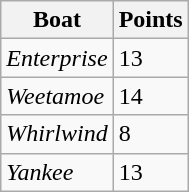<table class="wikitable">
<tr>
<th>Boat</th>
<th>Points</th>
</tr>
<tr>
<td><em>Enterprise</em></td>
<td>13</td>
</tr>
<tr>
<td><em>Weetamoe</em></td>
<td>14</td>
</tr>
<tr>
<td><em>Whirlwind</em></td>
<td>8</td>
</tr>
<tr>
<td><em>Yankee</em></td>
<td>13</td>
</tr>
</table>
